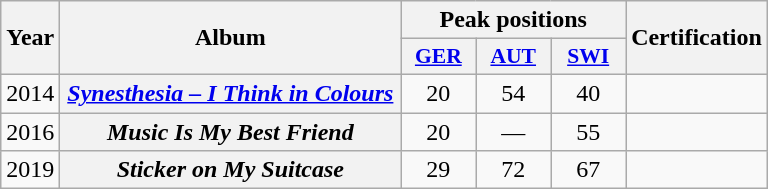<table class="wikitable plainrowheaders">
<tr>
<th align="center" rowspan="2" width="10">Year</th>
<th align="center" rowspan="2" width="220">Album</th>
<th align="center" colspan="3" width="20">Peak positions</th>
<th align="center" rowspan="2" width="60">Certification</th>
</tr>
<tr>
<th scope="col" style="width:3em;font-size:90%;"><a href='#'>GER</a><br></th>
<th scope="col" style="width:3em;font-size:90%;"><a href='#'>AUT</a><br></th>
<th scope="col" style="width:3em;font-size:90%;"><a href='#'>SWI</a><br></th>
</tr>
<tr>
<td style="text-align:center;">2014</td>
<th scope="row"><em><a href='#'>Synesthesia – I Think in Colours</a></em></th>
<td style="text-align:center;">20</td>
<td style="text-align:center;">54</td>
<td style="text-align:center;">40</td>
<td style="text-align:center;"></td>
</tr>
<tr>
<td style="text-align:center;">2016</td>
<th scope="row"><em>Music Is My Best Friend</em></th>
<td style="text-align:center;">20</td>
<td style="text-align:center;">—</td>
<td style="text-align:center;">55</td>
<td style="text-align:center;"></td>
</tr>
<tr>
<td style="text-align:center;">2019</td>
<th scope="row"><em>Sticker on My Suitcase</em></th>
<td style="text-align:center;">29</td>
<td style="text-align:center;">72<br></td>
<td style="text-align:center;">67</td>
<td style="text-align:center;"></td>
</tr>
</table>
